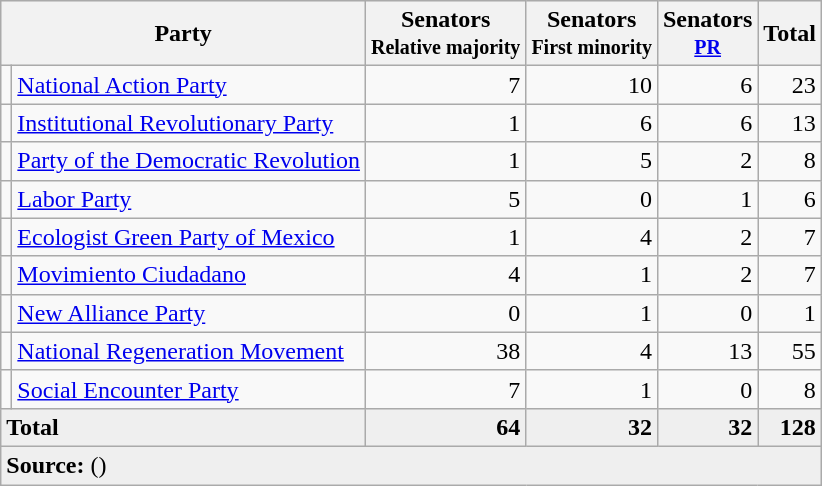<table class="wikitable">
<tr style="background:#efefef;">
<th Colspan=2><strong>Party</strong></th>
<th><strong>Senators<br><small>Relative majority</small></strong></th>
<th><strong>Senators<br><small> First minority</small></strong></th>
<th><strong>Senators<br><small><a href='#'>PR</a></small></strong></th>
<th><strong>Total</strong></th>
</tr>
<tr>
<td></td>
<td><a href='#'>National Action Party</a></td>
<td align=right>7</td>
<td align=right>10</td>
<td align=right>6</td>
<td align=right>23</td>
</tr>
<tr>
<td></td>
<td><a href='#'>Institutional Revolutionary Party</a></td>
<td align=right>1</td>
<td align=right>6</td>
<td align=right>6</td>
<td align=right>13</td>
</tr>
<tr>
<td></td>
<td><a href='#'>Party of the Democratic Revolution</a></td>
<td align=right>1</td>
<td align=right>5</td>
<td align=right>2</td>
<td align=right>8</td>
</tr>
<tr>
<td></td>
<td><a href='#'>Labor Party</a></td>
<td align=right>5</td>
<td align=right>0</td>
<td align=right>1</td>
<td align=right>6</td>
</tr>
<tr>
<td></td>
<td><a href='#'>Ecologist Green Party of Mexico</a></td>
<td align=right>1</td>
<td align=right>4</td>
<td align=right>2</td>
<td align=right>7</td>
</tr>
<tr>
<td></td>
<td><a href='#'>Movimiento Ciudadano</a></td>
<td align=right>4</td>
<td align=right>1</td>
<td align=right>2</td>
<td align=right>7</td>
</tr>
<tr>
<td></td>
<td><a href='#'>New Alliance Party</a></td>
<td align=right>0</td>
<td align=right>1</td>
<td align=right>0</td>
<td align=right>1</td>
</tr>
<tr>
<td></td>
<td><a href='#'>National Regeneration Movement</a></td>
<td align=right>38</td>
<td align=right>4</td>
<td align=right>13</td>
<td align=right>55</td>
</tr>
<tr>
<td></td>
<td><a href='#'>Social Encounter Party</a></td>
<td align=right>7</td>
<td align=right>1</td>
<td align=right>0</td>
<td align=right>8</td>
</tr>
<tr style="background:#efefef;">
<td Colspan=2><strong>Total</strong></td>
<td align=right><strong>64</strong></td>
<td align=right><strong>32</strong></td>
<td align=right><strong>32</strong></td>
<td align=right><strong>128</strong></td>
</tr>
<tr style="background:#efefef;">
<td Colspan=6><strong>Source:</strong>  ()</td>
</tr>
</table>
